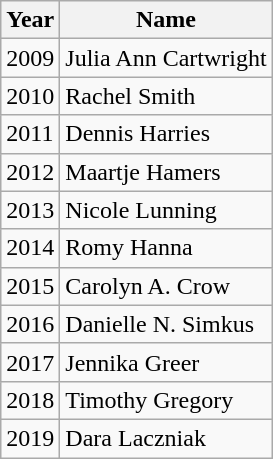<table class="wikitable" align=center>
<tr>
<th>Year</th>
<th>Name</th>
</tr>
<tr>
<td>2009</td>
<td>Julia Ann Cartwright</td>
</tr>
<tr>
<td>2010</td>
<td>Rachel Smith</td>
</tr>
<tr>
<td>2011</td>
<td>Dennis Harries</td>
</tr>
<tr>
<td>2012</td>
<td>Maartje Hamers</td>
</tr>
<tr>
<td>2013</td>
<td>Nicole Lunning</td>
</tr>
<tr>
<td>2014</td>
<td>Romy Hanna</td>
</tr>
<tr>
<td>2015</td>
<td>Carolyn A. Crow</td>
</tr>
<tr>
<td>2016</td>
<td>Danielle N. Simkus</td>
</tr>
<tr>
<td>2017</td>
<td>Jennika Greer</td>
</tr>
<tr>
<td>2018</td>
<td>Timothy Gregory</td>
</tr>
<tr>
<td>2019</td>
<td>Dara Laczniak</td>
</tr>
</table>
